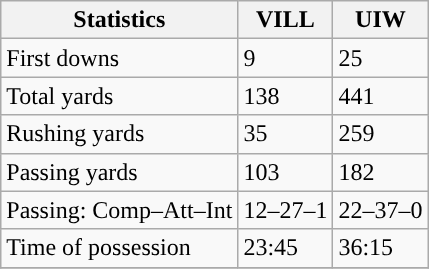<table class="wikitable" style="float: left;">
<tr>
<th>Statistics</th>
<th>VILL</th>
<th>UIW</th>
</tr>
<tr>
<td>First downs</td>
<td>9</td>
<td>25</td>
</tr>
<tr>
<td>Total yards</td>
<td>138</td>
<td>441</td>
</tr>
<tr>
<td>Rushing yards</td>
<td>35</td>
<td>259</td>
</tr>
<tr>
<td>Passing yards</td>
<td>103</td>
<td>182</td>
</tr>
<tr>
<td>Passing: Comp–Att–Int</td>
<td>12–27–1</td>
<td>22–37–0</td>
</tr>
<tr>
<td>Time of possession</td>
<td>23:45</td>
<td>36:15</td>
</tr>
<tr>
</tr>
</table>
